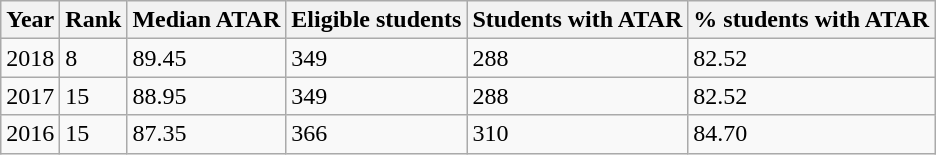<table class="wikitable sortable">
<tr>
<th>Year</th>
<th>Rank</th>
<th>Median ATAR</th>
<th>Eligible students</th>
<th>Students with ATAR</th>
<th>% students with ATAR</th>
</tr>
<tr>
<td>2018</td>
<td>8</td>
<td>89.45</td>
<td>349</td>
<td>288</td>
<td>82.52</td>
</tr>
<tr>
<td>2017</td>
<td>15</td>
<td>88.95</td>
<td>349</td>
<td>288</td>
<td>82.52</td>
</tr>
<tr>
<td>2016</td>
<td>15</td>
<td>87.35</td>
<td>366</td>
<td>310</td>
<td>84.70</td>
</tr>
</table>
